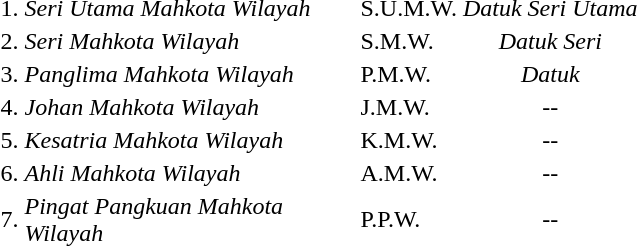<table>
<tr>
<td>1.</td>
<td width=220px><em>Seri Utama Mahkota Wilayah</em></td>
<td width=40px>S.U.M.W.</td>
<td align=center><em>Datuk Seri Utama</em></td>
</tr>
<tr>
<td>2.</td>
<td><em>Seri Mahkota Wilayah</em></td>
<td>S.M.W.</td>
<td align=center><em>Datuk Seri</em></td>
</tr>
<tr>
<td>3.</td>
<td><em>Panglima Mahkota Wilayah</em></td>
<td>P.M.W.</td>
<td align=center><em>Datuk</em></td>
</tr>
<tr>
<td>4.</td>
<td><em>Johan Mahkota Wilayah</em></td>
<td>J.M.W.</td>
<td align=center>--</td>
</tr>
<tr>
<td>5.</td>
<td><em>Kesatria Mahkota Wilayah</em></td>
<td>K.M.W.</td>
<td align=center>--</td>
</tr>
<tr>
<td>6.</td>
<td><em>Ahli Mahkota Wilayah</em></td>
<td>A.M.W.</td>
<td align=center>--</td>
</tr>
<tr>
<td>7.</td>
<td><em>Pingat Pangkuan Mahkota Wilayah</em></td>
<td>P.P.W.</td>
<td align=center>--</td>
</tr>
</table>
